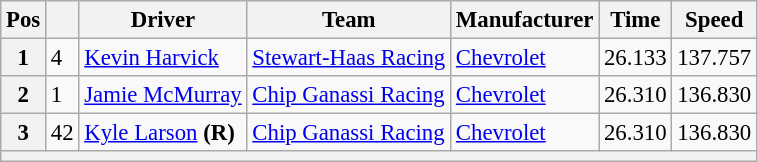<table class="wikitable" style="font-size:95%">
<tr>
<th>Pos</th>
<th></th>
<th>Driver</th>
<th>Team</th>
<th>Manufacturer</th>
<th>Time</th>
<th>Speed</th>
</tr>
<tr>
<th>1</th>
<td>4</td>
<td><a href='#'>Kevin Harvick</a></td>
<td><a href='#'>Stewart-Haas Racing</a></td>
<td><a href='#'>Chevrolet</a></td>
<td>26.133</td>
<td>137.757</td>
</tr>
<tr>
<th>2</th>
<td>1</td>
<td><a href='#'>Jamie McMurray</a></td>
<td><a href='#'>Chip Ganassi Racing</a></td>
<td><a href='#'>Chevrolet</a></td>
<td>26.310</td>
<td>136.830</td>
</tr>
<tr>
<th>3</th>
<td>42</td>
<td><a href='#'>Kyle Larson</a> <strong>(R)</strong></td>
<td><a href='#'>Chip Ganassi Racing</a></td>
<td><a href='#'>Chevrolet</a></td>
<td>26.310</td>
<td>136.830</td>
</tr>
<tr>
<th colspan="7"></th>
</tr>
</table>
